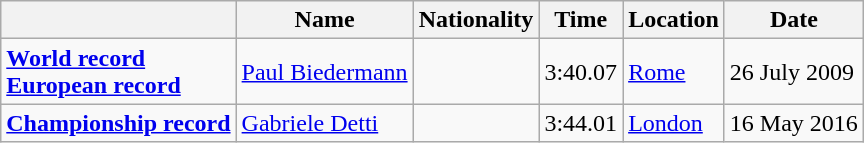<table class=wikitable>
<tr>
<th></th>
<th>Name</th>
<th>Nationality</th>
<th>Time</th>
<th>Location</th>
<th>Date</th>
</tr>
<tr>
<td><strong><a href='#'>World record</a><br><a href='#'>European record</a></strong></td>
<td><a href='#'>Paul Biedermann</a></td>
<td></td>
<td>3:40.07</td>
<td><a href='#'>Rome</a></td>
<td>26 July 2009</td>
</tr>
<tr>
<td><strong><a href='#'>Championship record</a></strong></td>
<td><a href='#'>Gabriele Detti</a></td>
<td></td>
<td>3:44.01</td>
<td><a href='#'>London</a></td>
<td>16 May 2016</td>
</tr>
</table>
